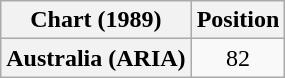<table class="wikitable plainrowheaders" style="text-align:center">
<tr>
<th>Chart (1989)</th>
<th>Position</th>
</tr>
<tr>
<th scope="row">Australia (ARIA)</th>
<td>82</td>
</tr>
</table>
